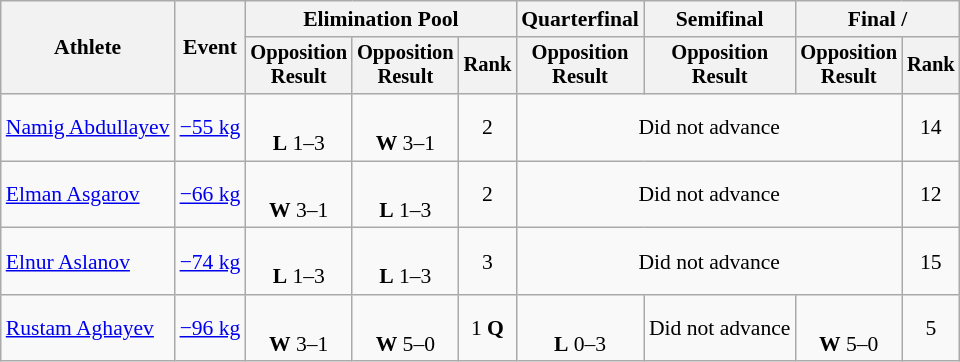<table class="wikitable" style="font-size:90%">
<tr>
<th rowspan="2">Athlete</th>
<th rowspan="2">Event</th>
<th colspan=3>Elimination Pool</th>
<th>Quarterfinal</th>
<th>Semifinal</th>
<th colspan=2>Final / </th>
</tr>
<tr style="font-size: 95%">
<th>Opposition<br>Result</th>
<th>Opposition<br>Result</th>
<th>Rank</th>
<th>Opposition<br>Result</th>
<th>Opposition<br>Result</th>
<th>Opposition<br>Result</th>
<th>Rank</th>
</tr>
<tr align=center>
<td align=left><a href='#'>Namig Abdullayev</a></td>
<td align=left><a href='#'>−55 kg</a></td>
<td><br><strong>L</strong> 1–3 <sup></sup></td>
<td><br><strong>W</strong> 3–1 <sup></sup></td>
<td>2</td>
<td colspan=3>Did not advance</td>
<td>14</td>
</tr>
<tr align=center>
<td align=left><a href='#'>Elman Asgarov</a></td>
<td align=left><a href='#'>−66 kg</a></td>
<td><br><strong>W</strong> 3–1 <sup></sup></td>
<td><br><strong>L</strong> 1–3 <sup></sup></td>
<td>2</td>
<td colspan=3>Did not advance</td>
<td>12</td>
</tr>
<tr align=center>
<td align=left><a href='#'>Elnur Aslanov</a></td>
<td align=left><a href='#'>−74 kg</a></td>
<td><br><strong>L</strong> 1–3 <sup></sup></td>
<td><br><strong>L</strong> 1–3 <sup></sup></td>
<td>3</td>
<td colspan=3>Did not advance</td>
<td>15</td>
</tr>
<tr align=center>
<td align=left><a href='#'>Rustam Aghayev</a></td>
<td align=left><a href='#'>−96 kg</a></td>
<td><br><strong>W</strong> 3–1 <sup></sup></td>
<td><br><strong>W</strong> 5–0 <sup></sup></td>
<td>1 <strong>Q</strong></td>
<td><br><strong>L</strong> 0–3 <sup></sup></td>
<td>Did not advance</td>
<td><br><strong>W</strong> 5–0 <sup></sup></td>
<td>5</td>
</tr>
</table>
